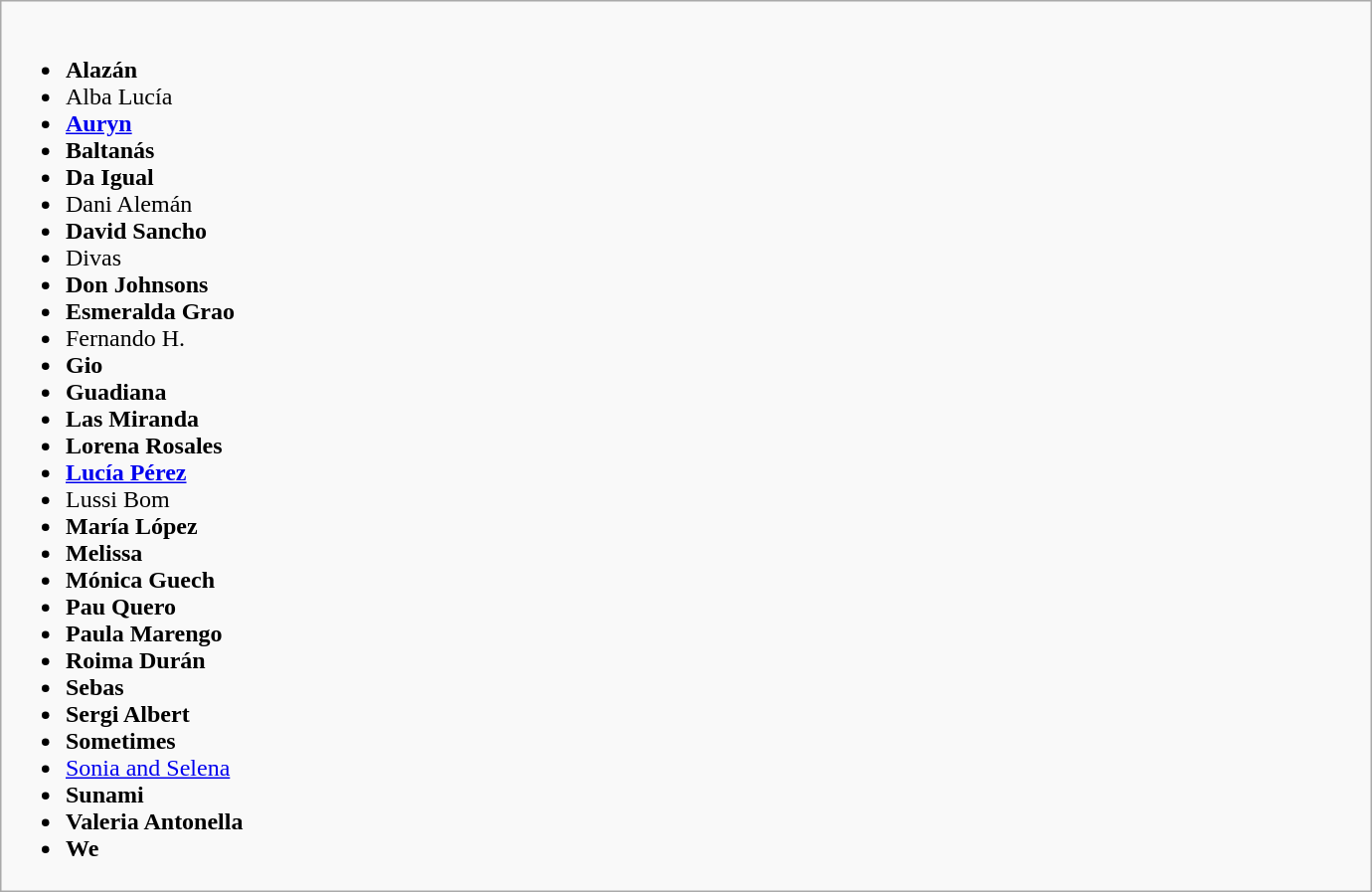<table class="wikitable collapsible" style="margin: 1em auto 1em auto">
<tr>
<td style="width:57em"><br><ul><li><strong>Alazán</strong></li><li>Alba Lucía</li><li><strong><a href='#'>Auryn</a></strong></li><li><strong>Baltanás</strong></li><li><strong>Da Igual</strong></li><li>Dani Alemán</li><li><strong>David Sancho</strong></li><li>Divas</li><li><strong>Don Johnsons</strong></li><li><strong>Esmeralda Grao</strong></li><li>Fernando H.</li><li><strong>Gio</strong></li><li><strong>Guadiana</strong></li><li><strong>Las Miranda</strong></li><li><strong>Lorena Rosales</strong></li><li><strong><a href='#'>Lucía Pérez</a></strong></li><li>Lussi Bom</li><li><strong>María López</strong></li><li><strong>Melissa</strong></li><li><strong>Mónica Guech</strong></li><li><strong>Pau Quero</strong></li><li><strong>Paula Marengo</strong></li><li><strong>Roima Durán</strong></li><li><strong>Sebas</strong></li><li><strong>Sergi Albert</strong></li><li><strong>Sometimes</strong></li><li><a href='#'>Sonia and Selena</a></li><li><strong>Sunami</strong></li><li><strong>Valeria Antonella</strong></li><li><strong>We</strong></li></ul></td>
</tr>
</table>
